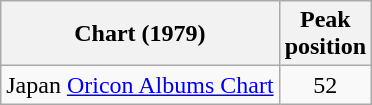<table class="wikitable">
<tr>
<th>Chart (1979)</th>
<th>Peak<br>position</th>
</tr>
<tr>
<td>Japan <a href='#'>Oricon Albums Chart</a></td>
<td align="center">52</td>
</tr>
</table>
